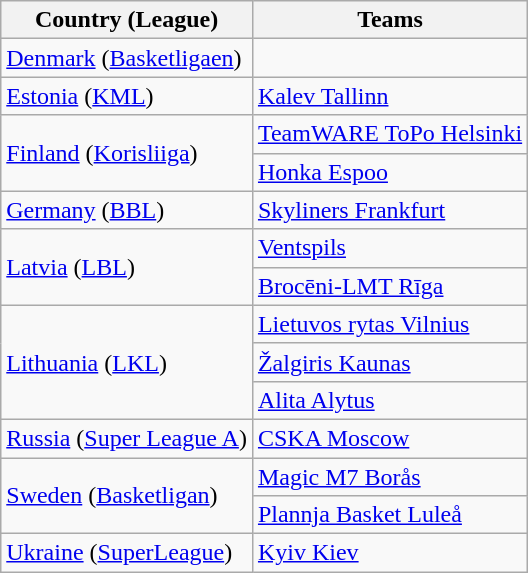<table class=wikitable style="text-align:left">
<tr>
<th>Country (League)</th>
<th>Teams</th>
</tr>
<tr>
<td> <a href='#'>Denmark</a> (<a href='#'>Basketligaen</a>)</td>
<td></td>
</tr>
<tr>
<td> <a href='#'>Estonia</a> (<a href='#'>KML</a>)</td>
<td><a href='#'>Kalev Tallinn</a></td>
</tr>
<tr>
<td rowspan=2> <a href='#'>Finland</a> (<a href='#'>Korisliiga</a>)</td>
<td><a href='#'>TeamWARE ToPo Helsinki</a></td>
</tr>
<tr>
<td><a href='#'>Honka Espoo</a></td>
</tr>
<tr>
<td> <a href='#'>Germany</a> (<a href='#'>BBL</a>)</td>
<td><a href='#'>Skyliners Frankfurt</a></td>
</tr>
<tr>
<td rowspan=2> <a href='#'>Latvia</a> (<a href='#'>LBL</a>)</td>
<td><a href='#'>Ventspils</a></td>
</tr>
<tr>
<td><a href='#'>Brocēni-LMT Rīga</a></td>
</tr>
<tr>
<td rowspan=3> <a href='#'>Lithuania</a> (<a href='#'>LKL</a>)</td>
<td><a href='#'>Lietuvos rytas Vilnius</a></td>
</tr>
<tr>
<td><a href='#'>Žalgiris Kaunas</a></td>
</tr>
<tr>
<td><a href='#'>Alita Alytus</a></td>
</tr>
<tr>
<td> <a href='#'>Russia</a> (<a href='#'>Super League A</a>)</td>
<td><a href='#'>CSKA Moscow</a></td>
</tr>
<tr>
<td rowspan=2> <a href='#'>Sweden</a> (<a href='#'>Basketligan</a>)</td>
<td><a href='#'>Magic M7 Borås</a></td>
</tr>
<tr>
<td><a href='#'>Plannja Basket Luleå</a></td>
</tr>
<tr>
<td> <a href='#'>Ukraine</a> (<a href='#'>SuperLeague</a>)</td>
<td><a href='#'>Kyiv Kiev</a></td>
</tr>
</table>
